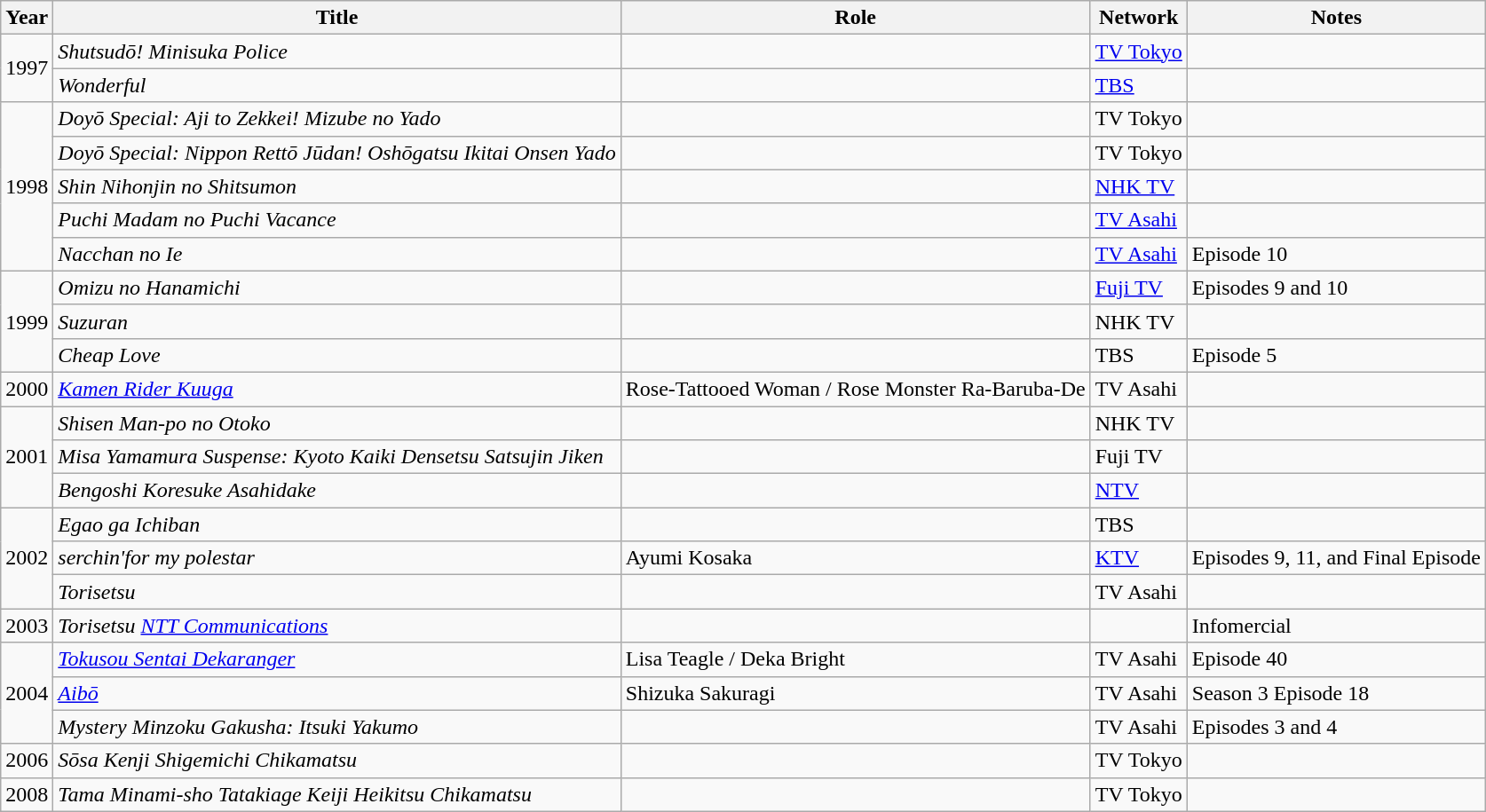<table class="wikitable">
<tr>
<th>Year</th>
<th>Title</th>
<th>Role</th>
<th>Network</th>
<th>Notes</th>
</tr>
<tr>
<td rowspan="2">1997</td>
<td><em>Shutsudō! Minisuka Police</em></td>
<td></td>
<td><a href='#'>TV Tokyo</a></td>
<td></td>
</tr>
<tr>
<td><em>Wonderful</em></td>
<td></td>
<td><a href='#'>TBS</a></td>
<td></td>
</tr>
<tr>
<td rowspan="5">1998</td>
<td><em>Doyō Special: Aji to Zekkei! Mizube no Yado</em></td>
<td></td>
<td>TV Tokyo</td>
<td></td>
</tr>
<tr>
<td><em>Doyō Special: Nippon Rettō Jūdan! Oshōgatsu Ikitai Onsen Yado</em></td>
<td></td>
<td>TV Tokyo</td>
<td></td>
</tr>
<tr>
<td><em>Shin Nihonjin no Shitsumon</em></td>
<td></td>
<td><a href='#'>NHK TV</a></td>
<td></td>
</tr>
<tr>
<td><em>Puchi Madam no Puchi Vacance</em></td>
<td></td>
<td><a href='#'>TV Asahi</a></td>
<td></td>
</tr>
<tr>
<td><em>Nacchan no Ie</em></td>
<td></td>
<td><a href='#'>TV Asahi</a></td>
<td>Episode 10</td>
</tr>
<tr>
<td rowspan="3">1999</td>
<td><em>Omizu no Hanamichi</em></td>
<td></td>
<td><a href='#'>Fuji TV</a></td>
<td>Episodes 9 and 10</td>
</tr>
<tr>
<td><em>Suzuran</em></td>
<td></td>
<td>NHK TV</td>
<td></td>
</tr>
<tr>
<td><em>Cheap Love</em></td>
<td></td>
<td>TBS</td>
<td>Episode 5</td>
</tr>
<tr>
<td>2000</td>
<td><em><a href='#'>Kamen Rider Kuuga</a></em></td>
<td>Rose-Tattooed Woman / Rose Monster Ra-Baruba-De</td>
<td>TV Asahi</td>
<td></td>
</tr>
<tr>
<td rowspan="3">2001</td>
<td><em>Shisen Man-po no Otoko</em></td>
<td></td>
<td>NHK TV</td>
<td></td>
</tr>
<tr>
<td><em>Misa Yamamura Suspense: Kyoto Kaiki Densetsu Satsujin Jiken</em></td>
<td></td>
<td>Fuji TV</td>
<td></td>
</tr>
<tr>
<td><em>Bengoshi Koresuke Asahidake</em></td>
<td></td>
<td><a href='#'>NTV</a></td>
<td></td>
</tr>
<tr>
<td rowspan="3">2002</td>
<td><em>Egao ga Ichiban</em></td>
<td></td>
<td>TBS</td>
<td></td>
</tr>
<tr>
<td><em>serchin'for my polestar</em></td>
<td>Ayumi Kosaka</td>
<td><a href='#'>KTV</a></td>
<td>Episodes 9, 11, and Final Episode</td>
</tr>
<tr>
<td><em>Torisetsu</em></td>
<td></td>
<td>TV Asahi</td>
<td></td>
</tr>
<tr>
<td>2003</td>
<td><em>Torisetsu <a href='#'>NTT Communications</a></em></td>
<td></td>
<td></td>
<td>Infomercial</td>
</tr>
<tr>
<td rowspan="3">2004</td>
<td><em><a href='#'>Tokusou Sentai Dekaranger</a></em></td>
<td>Lisa Teagle / Deka Bright</td>
<td>TV Asahi</td>
<td>Episode 40</td>
</tr>
<tr>
<td><em><a href='#'>Aibō</a></em></td>
<td>Shizuka Sakuragi</td>
<td>TV Asahi</td>
<td>Season 3 Episode 18</td>
</tr>
<tr>
<td><em>Mystery Minzoku Gakusha: Itsuki Yakumo</em></td>
<td></td>
<td>TV Asahi</td>
<td>Episodes 3 and 4</td>
</tr>
<tr>
<td>2006</td>
<td><em>Sōsa Kenji Shigemichi Chikamatsu</em></td>
<td></td>
<td>TV Tokyo</td>
<td></td>
</tr>
<tr>
<td>2008</td>
<td><em>Tama Minami-sho Tatakiage Keiji Heikitsu Chikamatsu</em></td>
<td></td>
<td>TV Tokyo</td>
<td></td>
</tr>
</table>
